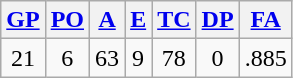<table class="wikitable">
<tr>
<th><a href='#'>GP</a></th>
<th><a href='#'>PO</a></th>
<th><a href='#'>A</a></th>
<th><a href='#'>E</a></th>
<th><a href='#'>TC</a></th>
<th><a href='#'>DP</a></th>
<th><a href='#'>FA</a></th>
</tr>
<tr align=center>
<td>21</td>
<td>6</td>
<td>63</td>
<td>9</td>
<td>78</td>
<td>0</td>
<td>.885</td>
</tr>
</table>
